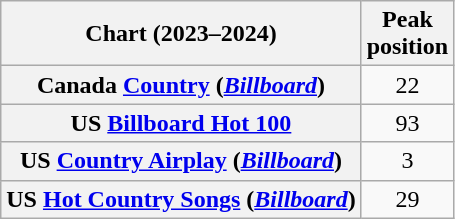<table class="wikitable sortable plainrowheaders" style="text-align:center">
<tr>
<th scope="col">Chart (2023–2024)</th>
<th scope="col">Peak<br>position</th>
</tr>
<tr>
<th scope="row">Canada <a href='#'>Country</a> (<em><a href='#'>Billboard</a></em>)</th>
<td>22</td>
</tr>
<tr>
<th scope="row">US <a href='#'>Billboard Hot 100</a></th>
<td>93</td>
</tr>
<tr>
<th scope="row">US <a href='#'>Country Airplay</a> (<em><a href='#'>Billboard</a></em>)</th>
<td>3</td>
</tr>
<tr>
<th scope="row">US <a href='#'>Hot Country Songs</a> (<em><a href='#'>Billboard</a></em>)</th>
<td>29</td>
</tr>
</table>
